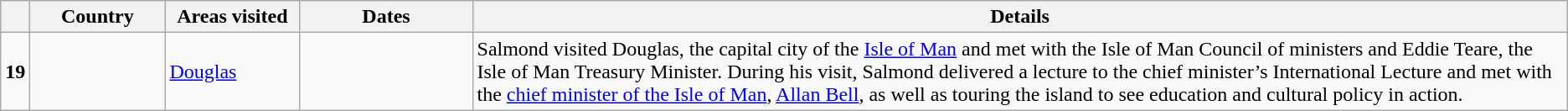<table class="wikitable sortable">
<tr>
<th></th>
<th width=100>Country</th>
<th width=100>Areas visited</th>
<th width=130 class=unsortable>Dates</th>
<th class="unsortable">Details</th>
</tr>
<tr>
<td rowspan=1><strong>19</strong></td>
<td></td>
<td><a href='#'>Douglas</a></td>
<td></td>
<td>Salmond visited Douglas, the capital city of the <a href='#'>Isle of Man</a> and met with the Isle of Man Council of ministers and Eddie Teare, the Isle of Man Treasury Minister. During his visit, Salmond delivered a lecture to the chief minister’s International Lecture and met with the <a href='#'>chief minister of the Isle of Man</a>, <a href='#'>Allan Bell</a>, as well as touring the island to see education and cultural policy in action.</td>
</tr>
</table>
